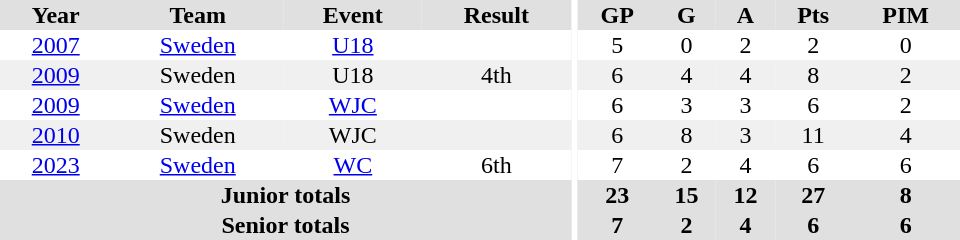<table border="0" cellpadding="1" cellspacing="0" ID="Table3" style="text-align:center; width:40em">
<tr ALIGN="center" bgcolor="#e0e0e0">
<th>Year</th>
<th>Team</th>
<th>Event</th>
<th>Result</th>
<th rowspan="99" bgcolor="#ffffff"></th>
<th>GP</th>
<th>G</th>
<th>A</th>
<th>Pts</th>
<th>PIM</th>
</tr>
<tr ALIGN="center">
<td><a href='#'>2007</a></td>
<td><a href='#'>Sweden</a></td>
<td><a href='#'>U18</a></td>
<td></td>
<td>5</td>
<td>0</td>
<td>2</td>
<td>2</td>
<td>0</td>
</tr>
<tr ALIGN="center" bgcolor="#f0f0f0">
<td><a href='#'>2009</a></td>
<td>Sweden</td>
<td>U18</td>
<td>4th</td>
<td>6</td>
<td>4</td>
<td>4</td>
<td>8</td>
<td>2</td>
</tr>
<tr ALIGN="center">
<td><a href='#'>2009</a></td>
<td><a href='#'>Sweden</a></td>
<td><a href='#'>WJC</a></td>
<td></td>
<td>6</td>
<td>3</td>
<td>3</td>
<td>6</td>
<td>2</td>
</tr>
<tr ALIGN="center" bgcolor="#f0f0f0">
<td><a href='#'>2010</a></td>
<td>Sweden</td>
<td>WJC</td>
<td></td>
<td>6</td>
<td>8</td>
<td>3</td>
<td>11</td>
<td>4</td>
</tr>
<tr ALIGN="center">
<td><a href='#'>2023</a></td>
<td><a href='#'>Sweden</a></td>
<td><a href='#'>WC</a></td>
<td>6th</td>
<td>7</td>
<td>2</td>
<td>4</td>
<td>6</td>
<td>6</td>
</tr>
<tr ALIGN="center" bgcolor="#e0e0e0">
<td align="center" colspan=4><strong>Junior totals</strong></td>
<th>23</th>
<th>15</th>
<th>12</th>
<th>27</th>
<th>8</th>
</tr>
<tr ALIGN="center" bgcolor="#e0e0e0">
<td align="center" colspan=4><strong>Senior totals</strong></td>
<th>7</th>
<th>2</th>
<th>4</th>
<th>6</th>
<th>6</th>
</tr>
</table>
